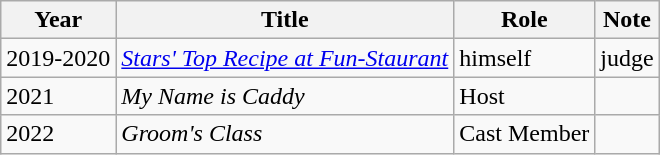<table class="wikitable sortable">
<tr>
<th>Year</th>
<th>Title</th>
<th>Role</th>
<th>Note</th>
</tr>
<tr>
<td rowspan="1">2019-2020</td>
<td><em><a href='#'>Stars' Top Recipe at Fun-Staurant</a></em></td>
<td>himself</td>
<td>judge</td>
</tr>
<tr>
<td>2021</td>
<td><em>My Name is Caddy</em></td>
<td>Host</td>
<td></td>
</tr>
<tr>
<td>2022</td>
<td><em>Groom's Class</em></td>
<td>Cast Member</td>
<td></td>
</tr>
</table>
